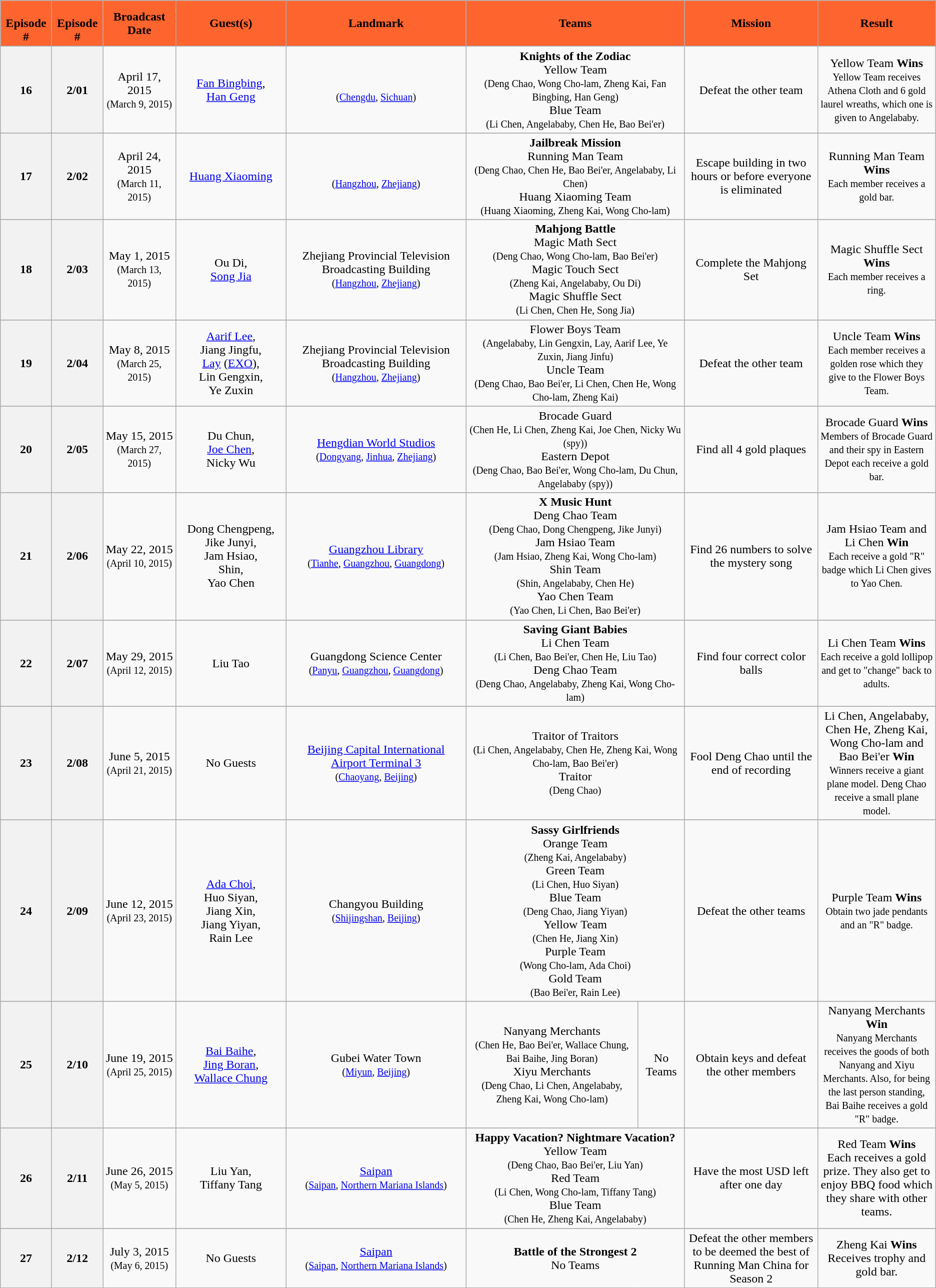<table class="wikitable">
<tr>
<th style="background:#FE642E"><br>Episode #</th>
<th style="background:#FE642E"><br>Episode #</th>
<th style="background:#FE642E">Broadcast Date</th>
<th style="background:#FE642E; width:140px">Guest(s)</th>
<th style="background:#FE642E">Landmark</th>
<th style="background:#FE642E" colspan="2">Teams</th>
<th style="background:#FE642E; width:170px">Mission</th>
<th style="background:#FE642E; width:150px">Result</th>
</tr>
<tr>
</tr>
<tr style="text-align:center;">
<th>16</th>
<th>2/01</th>
<td>April 17, 2015 <br><small>(March 9, 2015)</small></td>
<td><a href='#'>Fan Bingbing</a>,<br><a href='#'>Han Geng</a></td>
<td><br><small>(<a href='#'>Chengdu</a>, <a href='#'>Sichuan</a>)</small></td>
<td colspan="2"><strong>Knights of the Zodiac</strong><br>Yellow Team<br><small>(Deng Chao, Wong Cho-lam, Zheng Kai, Fan Bingbing, Han Geng)</small><br>Blue Team<br><small>(Li Chen, Angelababy, Chen He, Bao Bei'er)</small></td>
<td>Defeat the other team</td>
<td>Yellow Team <strong>Wins</strong><br><small>Yellow Team receives Athena Cloth and 6 gold laurel wreaths, which one is given to Angelababy.</small></td>
</tr>
<tr>
</tr>
<tr style="text-align:center;">
<th>17</th>
<th>2/02</th>
<td>April 24, 2015 <br><small>(March 11, 2015)</small></td>
<td><a href='#'>Huang Xiaoming</a></td>
<td><br><small>(<a href='#'>Hangzhou</a>, <a href='#'>Zhejiang</a>)</small></td>
<td colspan="2"><strong>Jailbreak Mission</strong><br>Running Man Team<br><small>(Deng Chao, Chen He, Bao Bei'er, Angelababy, Li Chen)</small><br>Huang Xiaoming Team<br><small>(Huang Xiaoming, Zheng Kai, Wong Cho-lam)</small></td>
<td>Escape building in two hours or before everyone is eliminated</td>
<td>Running Man Team <strong>Wins</strong><br><small>Each member receives a gold bar.</small></td>
</tr>
<tr>
</tr>
<tr style="text-align:center;">
<th>18</th>
<th>2/03</th>
<td>May 1, 2015 <br><small>(March 13, 2015)</small></td>
<td>Ou Di,<br><a href='#'>Song Jia</a></td>
<td>Zhejiang Provincial Television Broadcasting Building<br><small>(<a href='#'>Hangzhou</a>, <a href='#'>Zhejiang</a>)</small></td>
<td colspan="2"><strong>Mahjong Battle</strong><br>Magic Math Sect<br><small>(Deng Chao, Wong Cho-lam, Bao Bei'er)</small><br>Magic Touch Sect<br><small>(Zheng Kai, Angelababy, Ou Di)</small><br>Magic Shuffle Sect<br><small>(Li Chen, Chen He, Song Jia)</small></td>
<td>Complete the Mahjong Set</td>
<td>Magic Shuffle Sect <strong>Wins</strong> <br><small>Each member receives a ring.</small></td>
</tr>
<tr>
</tr>
<tr style="text-align:center;">
<th>19</th>
<th>2/04</th>
<td>May 8, 2015 <br><small>(March 25, 2015)</small></td>
<td><a href='#'>Aarif Lee</a>,<br>Jiang Jingfu,<br><a href='#'>Lay</a> (<a href='#'>EXO</a>),<br>Lin Gengxin,<br>Ye Zuxin</td>
<td>Zhejiang Provincial Television Broadcasting Building<br><small>(<a href='#'>Hangzhou</a>, <a href='#'>Zhejiang</a>)</small></td>
<td colspan="2">Flower Boys Team<br><small>(Angelababy, Lin Gengxin, Lay, Aarif Lee, Ye Zuxin, Jiang Jinfu)</small><br>Uncle Team<br><small>(Deng Chao, Bao Bei'er, Li Chen, Chen He, Wong Cho-lam, Zheng Kai)</small></td>
<td>Defeat the other team</td>
<td>Uncle Team <strong>Wins</strong> <br><small>Each member receives a golden rose which they give to the Flower Boys Team.</small></td>
</tr>
<tr>
</tr>
<tr style="text-align:center;">
<th>20</th>
<th>2/05</th>
<td>May 15, 2015 <br><small>(March 27, 2015)</small></td>
<td>Du Chun,<br><a href='#'>Joe Chen</a>,<br>Nicky Wu</td>
<td><a href='#'>Hengdian World Studios</a><br><small>(<a href='#'>Dongyang</a>, <a href='#'>Jinhua</a>, <a href='#'>Zhejiang</a>)</small></td>
<td colspan="2">Brocade Guard<br><small>(Chen He, Li Chen, Zheng Kai, Joe Chen, Nicky Wu (spy))</small><br>Eastern Depot<br><small>(Deng Chao, Bao Bei'er, Wong Cho-lam, Du Chun, Angelababy (spy))</small></td>
<td>Find all 4 gold plaques</td>
<td>Brocade Guard <strong>Wins</strong><br><small>Members of Brocade Guard and their spy in Eastern Depot each receive a gold bar.</small></td>
</tr>
<tr>
</tr>
<tr style="text-align:center;">
<th>21</th>
<th>2/06</th>
<td>May 22, 2015 <br><small>(April 10, 2015)</small></td>
<td>Dong Chengpeng,<br>Jike Junyi,<br>Jam Hsiao,<br>Shin,<br>Yao Chen</td>
<td><a href='#'>Guangzhou Library</a><br><small>(<a href='#'>Tianhe</a>, <a href='#'>Guangzhou</a>, <a href='#'>Guangdong</a>)</small></td>
<td colspan="2"><strong>X Music Hunt</strong><br>Deng Chao Team<br><small>(Deng Chao, Dong Chengpeng, Jike Junyi)</small><br>Jam Hsiao Team<br><small>(Jam Hsiao, Zheng Kai, Wong Cho-lam)</small><br>Shin Team<br><small>(Shin, Angelababy, Chen He)</small><br>Yao Chen Team<br><small>(Yao Chen, Li Chen, Bao Bei'er)</small></td>
<td>Find 26 numbers to solve the mystery song</td>
<td>Jam Hsiao Team and Li Chen <strong>Win</strong><br><small>Each receive a gold "R" badge which Li Chen gives to Yao Chen.</small></td>
</tr>
<tr>
</tr>
<tr style="text-align:center;">
<th>22</th>
<th>2/07</th>
<td>May 29, 2015 <br><small>(April 12, 2015)</small></td>
<td>Liu Tao</td>
<td>Guangdong Science Center<br><small>(<a href='#'>Panyu</a>, <a href='#'>Guangzhou</a>, <a href='#'>Guangdong</a>)</small></td>
<td colspan="2"><strong>Saving Giant Babies</strong><br>Li Chen Team<br><small>(Li Chen, Bao Bei'er, Chen He, Liu Tao)</small><br>Deng Chao Team<br><small>(Deng Chao, Angelababy, Zheng Kai, Wong Cho-lam)</small></td>
<td>Find four correct color balls</td>
<td>Li Chen Team <strong>Wins</strong><br><small>Each receive a gold lollipop and get to "change" back to adults.</small></td>
</tr>
<tr>
</tr>
<tr style="text-align:center;">
<th>23</th>
<th>2/08</th>
<td>June 5, 2015 <br><small>(April 21, 2015)</small></td>
<td>No Guests</td>
<td><a href='#'>Beijing Capital International Airport Terminal 3</a><br><small>(<a href='#'>Chaoyang</a>, <a href='#'>Beijing</a>)</small></td>
<td colspan="2">Traitor of Traitors<br><small>(Li Chen, Angelababy, Chen He, Zheng Kai, Wong Cho-lam, Bao Bei'er)</small><br>Traitor<br><small>(Deng Chao)</small></td>
<td>Fool Deng Chao until the end of recording</td>
<td>Li Chen, Angelababy, Chen He, Zheng Kai, Wong Cho-lam and Bao Bei'er <strong>Win</strong><br><small>Winners receive a giant plane model. Deng Chao receive a small plane model.</small></td>
</tr>
<tr>
</tr>
<tr style="text-align:center;">
<th>24</th>
<th>2/09</th>
<td>June 12, 2015 <br><small>(April 23, 2015)</small></td>
<td><a href='#'>Ada Choi</a>,<br>Huo Siyan,<br>Jiang Xin,<br>Jiang Yiyan,<br>Rain Lee</td>
<td>Changyou Building<br><small>(<a href='#'>Shijingshan</a>, <a href='#'>Beijing</a>)</small></td>
<td colspan="2"><strong>Sassy Girlfriends</strong><br>Orange Team<br><small>(Zheng Kai, Angelababy)</small><br>Green Team<br><small>(Li Chen, Huo Siyan)</small><br>Blue Team<br><small>(Deng Chao, Jiang Yiyan)</small><br>Yellow Team<br><small>(Chen He, Jiang Xin)</small><br>Purple Team<br><small>(Wong Cho-lam, Ada Choi)</small><br>Gold Team<br><small>(Bao Bei'er, Rain Lee)</small></td>
<td>Defeat the other teams</td>
<td>Purple Team <strong>Wins</strong><br><small>Obtain two jade pendants and an "R" badge.</small></td>
</tr>
<tr>
</tr>
<tr style="text-align:center;">
<th>25</th>
<th>2/10</th>
<td>June 19, 2015 <br><small>(April 25, 2015)</small></td>
<td><a href='#'>Bai Baihe</a>,<br><a href='#'>Jing Boran</a>,<br><a href='#'>Wallace Chung</a></td>
<td>Gubei Water Town<br><small>(<a href='#'>Miyun</a>, <a href='#'>Beijing</a>)</small></td>
<td>Nanyang Merchants<br><small>(Chen He, Bao Bei'er, Wallace Chung, Bai Baihe, Jing Boran)</small><br>Xiyu Merchants<br><small>(Deng Chao, Li Chen, Angelababy, Zheng Kai, Wong Cho-lam)</small></td>
<td>No Teams</td>
<td>Obtain keys and defeat the other members</td>
<td>Nanyang Merchants <strong>Win</strong><br><small>Nanyang Merchants receives the goods of both Nanyang and Xiyu Merchants. Also, for being the last person standing, Bai Baihe receives a gold "R" badge.</small></td>
</tr>
<tr>
</tr>
<tr style="text-align:center;">
<th>26</th>
<th>2/11</th>
<td>June 26, 2015 <br><small>(May 5, 2015)</small></td>
<td>Liu Yan,<br>Tiffany Tang</td>
<td><a href='#'>Saipan</a><br><small>(<a href='#'>Saipan</a>, <a href='#'>Northern Mariana Islands</a>)</small></td>
<td colspan="2"><strong>Happy Vacation? Nightmare Vacation?</strong><br>Yellow Team<br><small>(Deng Chao, Bao Bei'er, Liu Yan)</small><br>Red Team<br><small>(Li Chen, Wong Cho-lam, Tiffany Tang)</small><br>Blue Team<br><small>(Chen He, Zheng Kai, Angelababy)</small></td>
<td>Have the most USD left after one day</td>
<td>Red Team <strong>Wins</strong><br>Each receives a gold prize. They also get to enjoy BBQ food which they share with other teams.</td>
</tr>
<tr>
</tr>
<tr style="text-align:center;">
<th>27</th>
<th>2/12</th>
<td>July 3, 2015 <br><small>(May 6, 2015)</small></td>
<td>No Guests</td>
<td><a href='#'>Saipan</a><br><small>(<a href='#'>Saipan</a>, <a href='#'>Northern Mariana Islands</a>)</small></td>
<td colspan="2"><strong>Battle of the Strongest 2</strong><br>No Teams</td>
<td>Defeat the other members to be deemed the best of Running Man China for Season 2</td>
<td>Zheng Kai <strong>Wins</strong><br>Receives trophy and gold bar.</td>
</tr>
</table>
